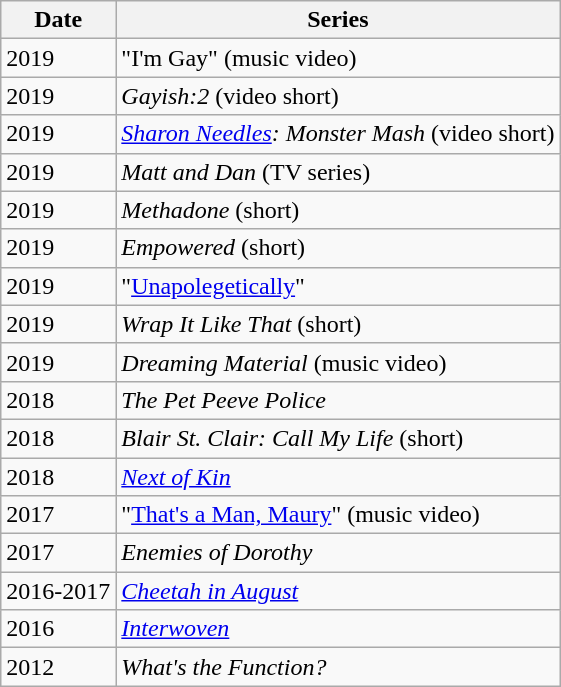<table class="wikitable sortable">
<tr>
<th>Date</th>
<th>Series</th>
</tr>
<tr>
<td>2019</td>
<td>"I'm Gay" (music video)</td>
</tr>
<tr>
<td>2019</td>
<td><em>Gayish:2</em> (video short)</td>
</tr>
<tr>
<td>2019</td>
<td><em><a href='#'>Sharon Needles</a>: Monster Mash</em> (video short)</td>
</tr>
<tr>
<td>2019</td>
<td><em>Matt and Dan</em> (TV series)</td>
</tr>
<tr>
<td>2019</td>
<td><em>Methadone</em> (short)</td>
</tr>
<tr>
<td>2019</td>
<td><em>Empowered</em> (short)</td>
</tr>
<tr>
<td>2019</td>
<td>"<a href='#'>Unapolegetically</a>"</td>
</tr>
<tr>
<td>2019</td>
<td><em>Wrap It Like That</em> (short)</td>
</tr>
<tr>
<td>2019</td>
<td><em>Dreaming Material</em> (music video)</td>
</tr>
<tr>
<td>2018</td>
<td><em>The Pet Peeve Police</em></td>
</tr>
<tr>
<td>2018</td>
<td><em>Blair St. Clair: Call My Life</em> (short)</td>
</tr>
<tr>
<td>2018</td>
<td><em><a href='#'>Next of Kin</a></em></td>
</tr>
<tr>
<td>2017</td>
<td>"<a href='#'>That's a Man, Maury</a>" (music video)</td>
</tr>
<tr>
<td>2017</td>
<td><em>Enemies of Dorothy</em></td>
</tr>
<tr>
<td>2016-2017</td>
<td><em><a href='#'>Cheetah in August</a></em></td>
</tr>
<tr>
<td>2016</td>
<td><em><a href='#'>Interwoven</a></em></td>
</tr>
<tr>
<td>2012</td>
<td><em>What's the Function?</em></td>
</tr>
</table>
